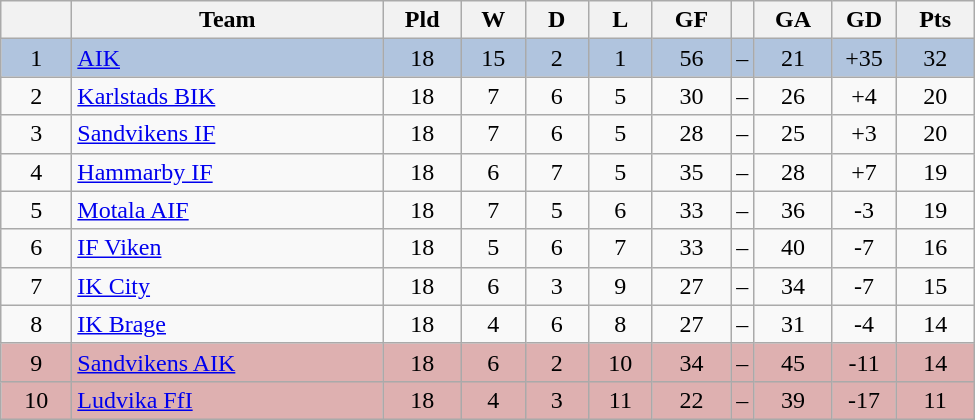<table class="wikitable" style="text-align: center;">
<tr>
<th style="width: 40px;"></th>
<th style="width: 200px;">Team</th>
<th style="width: 45px;">Pld</th>
<th style="width: 35px;">W</th>
<th style="width: 35px;">D</th>
<th style="width: 35px;">L</th>
<th style="width: 45px;">GF</th>
<th></th>
<th style="width: 45px;">GA</th>
<th style="width: 35px;">GD</th>
<th style="width: 45px;">Pts</th>
</tr>
<tr style="background: #b0c4de">
<td>1</td>
<td style="text-align: left;"><a href='#'>AIK</a></td>
<td>18</td>
<td>15</td>
<td>2</td>
<td>1</td>
<td>56</td>
<td>–</td>
<td>21</td>
<td>+35</td>
<td>32</td>
</tr>
<tr>
<td>2</td>
<td style="text-align: left;"><a href='#'>Karlstads BIK</a></td>
<td>18</td>
<td>7</td>
<td>6</td>
<td>5</td>
<td>30</td>
<td>–</td>
<td>26</td>
<td>+4</td>
<td>20</td>
</tr>
<tr>
<td>3</td>
<td style="text-align: left;"><a href='#'>Sandvikens IF</a></td>
<td>18</td>
<td>7</td>
<td>6</td>
<td>5</td>
<td>28</td>
<td>–</td>
<td>25</td>
<td>+3</td>
<td>20</td>
</tr>
<tr>
<td>4</td>
<td style="text-align: left;"><a href='#'>Hammarby IF</a></td>
<td>18</td>
<td>6</td>
<td>7</td>
<td>5</td>
<td>35</td>
<td>–</td>
<td>28</td>
<td>+7</td>
<td>19</td>
</tr>
<tr>
<td>5</td>
<td style="text-align: left;"><a href='#'>Motala AIF</a></td>
<td>18</td>
<td>7</td>
<td>5</td>
<td>6</td>
<td>33</td>
<td>–</td>
<td>36</td>
<td>-3</td>
<td>19</td>
</tr>
<tr>
<td>6</td>
<td style="text-align: left;"><a href='#'>IF Viken</a></td>
<td>18</td>
<td>5</td>
<td>6</td>
<td>7</td>
<td>33</td>
<td>–</td>
<td>40</td>
<td>-7</td>
<td>16</td>
</tr>
<tr>
<td>7</td>
<td style="text-align: left;"><a href='#'>IK City</a></td>
<td>18</td>
<td>6</td>
<td>3</td>
<td>9</td>
<td>27</td>
<td>–</td>
<td>34</td>
<td>-7</td>
<td>15</td>
</tr>
<tr>
<td>8</td>
<td style="text-align: left;"><a href='#'>IK Brage</a></td>
<td>18</td>
<td>4</td>
<td>6</td>
<td>8</td>
<td>27</td>
<td>–</td>
<td>31</td>
<td>-4</td>
<td>14</td>
</tr>
<tr style="background: #deb0b0">
<td>9</td>
<td style="text-align: left;"><a href='#'>Sandvikens AIK</a></td>
<td>18</td>
<td>6</td>
<td>2</td>
<td>10</td>
<td>34</td>
<td>–</td>
<td>45</td>
<td>-11</td>
<td>14</td>
</tr>
<tr style="background: #deb0b0">
<td>10</td>
<td style="text-align: left;"><a href='#'>Ludvika FfI</a></td>
<td>18</td>
<td>4</td>
<td>3</td>
<td>11</td>
<td>22</td>
<td>–</td>
<td>39</td>
<td>-17</td>
<td>11</td>
</tr>
</table>
